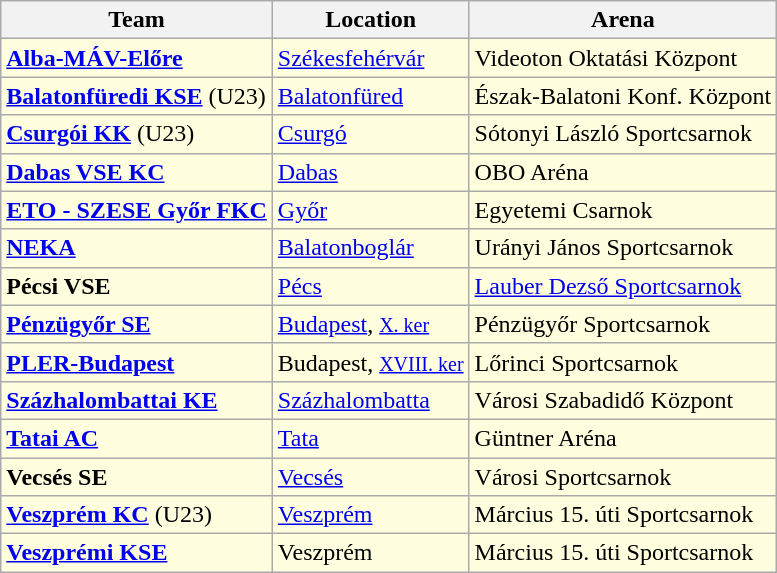<table class="wikitable sortable" style="text-align: left;">
<tr>
<th>Team</th>
<th>Location</th>
<th>Arena</th>
</tr>
<tr bgcolor=ffffe0>
<td><strong><a href='#'>Alba-MÁV-Előre</a></strong></td>
<td><a href='#'>Székesfehérvár</a></td>
<td>Videoton Oktatási Központ</td>
</tr>
<tr bgcolor=ffffe0>
<td><strong><a href='#'>Balatonfüredi KSE</a></strong> (U23)</td>
<td><a href='#'>Balatonfüred</a></td>
<td>Észak-Balatoni Konf. Központ</td>
</tr>
<tr bgcolor=ffffe0>
<td><strong><a href='#'>Csurgói KK</a></strong> (U23)</td>
<td><a href='#'>Csurgó</a></td>
<td>Sótonyi László Sportcsarnok</td>
</tr>
<tr bgcolor=ffffe0>
<td><strong><a href='#'>Dabas VSE KC</a></strong></td>
<td><a href='#'>Dabas</a></td>
<td>OBO Aréna</td>
</tr>
<tr bgcolor=ffffe0>
<td><strong><a href='#'>ETO - SZESE Győr FKC</a></strong></td>
<td><a href='#'>Győr</a></td>
<td>Egyetemi Csarnok</td>
</tr>
<tr bgcolor=ffffe0>
<td><strong><a href='#'>NEKA</a></strong></td>
<td><a href='#'>Balatonboglár</a></td>
<td>Urányi János Sportcsarnok</td>
</tr>
<tr bgcolor=ffffe0>
<td><strong>Pécsi VSE</strong></td>
<td><a href='#'>Pécs</a></td>
<td><a href='#'>Lauber Dezső Sportcsarnok</a></td>
</tr>
<tr bgcolor=ffffe0>
<td><strong><a href='#'>Pénzügyőr SE</a></strong></td>
<td><a href='#'>Budapest</a>, <small><a href='#'>X. ker</a></small></td>
<td>Pénzügyőr Sportcsarnok</td>
</tr>
<tr bgcolor=ffffe0>
<td><strong><a href='#'>PLER-Budapest</a></strong></td>
<td>Budapest, <small><a href='#'>XVIII. ker</a></small></td>
<td>Lőrinci Sportcsarnok</td>
</tr>
<tr bgcolor=ffffe0>
<td><strong><a href='#'>Százhalombattai KE</a></strong></td>
<td><a href='#'>Százhalombatta</a></td>
<td>Városi Szabadidő Központ</td>
</tr>
<tr bgcolor=ffffe0>
<td><strong><a href='#'>Tatai AC</a></strong></td>
<td><a href='#'>Tata</a></td>
<td>Güntner Aréna</td>
</tr>
<tr bgcolor=ffffe0>
<td><strong>Vecsés SE</strong></td>
<td><a href='#'>Vecsés</a></td>
<td>Városi Sportcsarnok</td>
</tr>
<tr bgcolor=ffffe0>
<td><strong><a href='#'>Veszprém KC</a></strong> (U23)</td>
<td><a href='#'>Veszprém</a></td>
<td>Március 15. úti Sportcsarnok</td>
</tr>
<tr bgcolor=ffffe0>
<td><strong><a href='#'>Veszprémi KSE</a></strong></td>
<td>Veszprém</td>
<td>Március 15. úti Sportcsarnok</td>
</tr>
</table>
